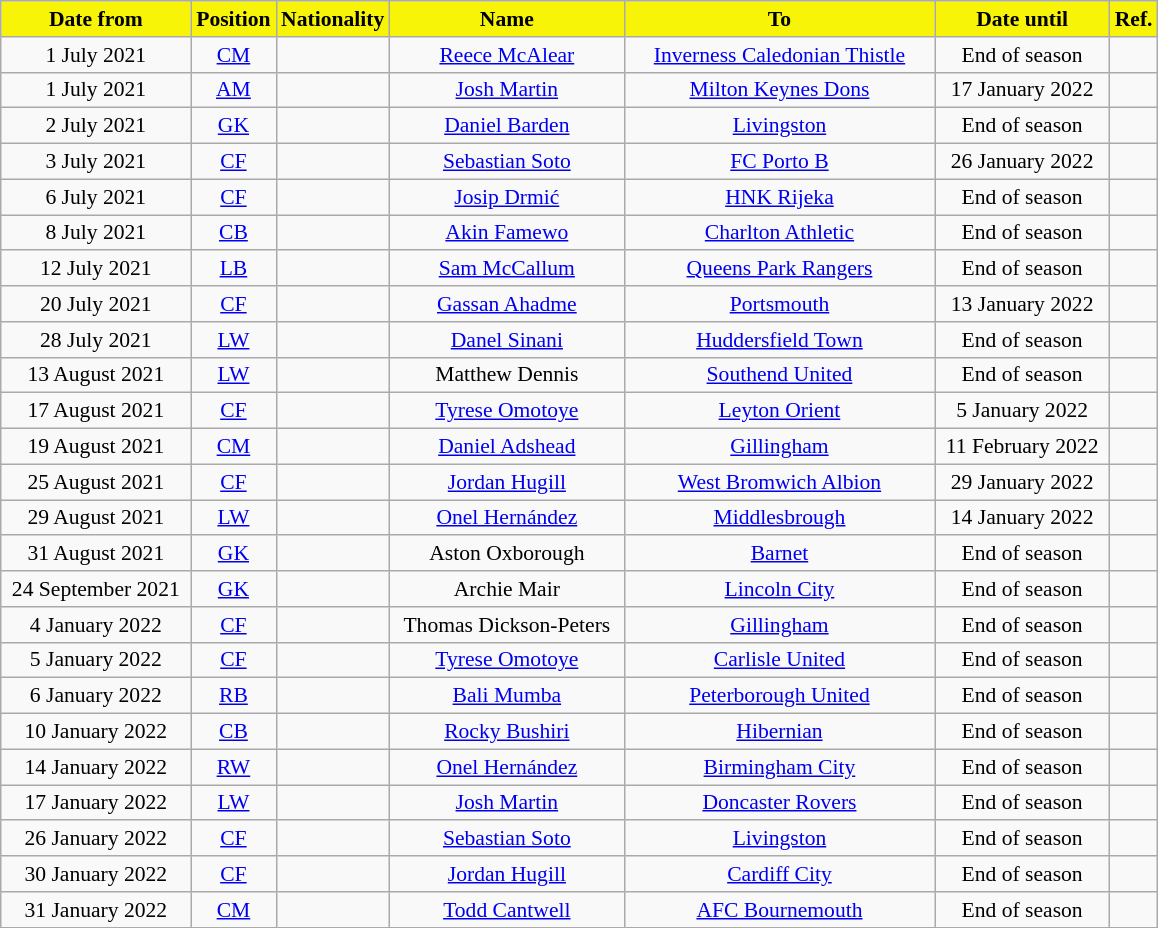<table class="wikitable"  style="text-align:center; font-size:90%; ">
<tr>
<th style="background:#F7F408; color:#000000; width:120px;">Date from</th>
<th style="background:#F7F408; color:#000000; width:50px;">Position</th>
<th style="background:#F7F408; color:#000000; width:50px;">Nationality</th>
<th style="background:#F7F408; color:#000000; width:150px;">Name</th>
<th style="background:#F7F408; color:#000000; width:200px;">To</th>
<th style="background:#F7F408; color:#000000; width:110px;">Date until</th>
<th style="background:#F7F408; color:#000000; width:25px;">Ref.</th>
</tr>
<tr>
<td>1 July 2021</td>
<td><a href='#'>CM</a></td>
<td></td>
<td><a href='#'>Reece McAlear</a></td>
<td> <a href='#'>Inverness Caledonian Thistle</a></td>
<td>End of season</td>
<td></td>
</tr>
<tr>
<td>1 July 2021</td>
<td><a href='#'>AM</a></td>
<td></td>
<td><a href='#'>Josh Martin</a></td>
<td> <a href='#'>Milton Keynes Dons</a></td>
<td>17 January 2022</td>
<td></td>
</tr>
<tr>
<td>2 July 2021</td>
<td><a href='#'>GK</a></td>
<td></td>
<td><a href='#'>Daniel Barden</a></td>
<td> <a href='#'>Livingston</a></td>
<td>End of season</td>
<td></td>
</tr>
<tr>
<td>3 July 2021</td>
<td><a href='#'>CF</a></td>
<td></td>
<td><a href='#'>Sebastian Soto</a></td>
<td> <a href='#'>FC Porto B</a></td>
<td>26 January 2022</td>
<td></td>
</tr>
<tr>
<td>6 July 2021</td>
<td><a href='#'>CF</a></td>
<td></td>
<td><a href='#'>Josip Drmić</a></td>
<td> <a href='#'>HNK Rijeka</a></td>
<td>End of season</td>
<td></td>
</tr>
<tr>
<td>8 July 2021</td>
<td><a href='#'>CB</a></td>
<td></td>
<td><a href='#'>Akin Famewo</a></td>
<td> <a href='#'>Charlton Athletic</a></td>
<td>End of season</td>
<td></td>
</tr>
<tr>
<td>12 July 2021</td>
<td><a href='#'>LB</a></td>
<td></td>
<td><a href='#'>Sam McCallum</a></td>
<td> <a href='#'>Queens Park Rangers</a></td>
<td>End of season</td>
<td></td>
</tr>
<tr>
<td>20 July 2021</td>
<td><a href='#'>CF</a></td>
<td></td>
<td><a href='#'>Gassan Ahadme</a></td>
<td> <a href='#'>Portsmouth</a></td>
<td>13 January 2022</td>
<td></td>
</tr>
<tr>
<td>28 July 2021</td>
<td><a href='#'>LW</a></td>
<td></td>
<td><a href='#'>Danel Sinani</a></td>
<td> <a href='#'>Huddersfield Town</a></td>
<td>End of season</td>
<td></td>
</tr>
<tr>
<td>13 August 2021</td>
<td><a href='#'>LW</a></td>
<td></td>
<td>Matthew Dennis</td>
<td> <a href='#'>Southend United</a></td>
<td>End of season</td>
<td></td>
</tr>
<tr>
<td>17 August 2021</td>
<td><a href='#'>CF</a></td>
<td></td>
<td><a href='#'>Tyrese Omotoye</a></td>
<td> <a href='#'>Leyton Orient</a></td>
<td>5 January 2022</td>
<td></td>
</tr>
<tr>
<td>19 August 2021</td>
<td><a href='#'>CM</a></td>
<td></td>
<td><a href='#'>Daniel Adshead</a></td>
<td> <a href='#'>Gillingham</a></td>
<td>11 February 2022</td>
<td></td>
</tr>
<tr>
<td>25 August 2021</td>
<td><a href='#'>CF</a></td>
<td></td>
<td><a href='#'>Jordan Hugill</a></td>
<td> <a href='#'>West Bromwich Albion</a></td>
<td>29 January 2022</td>
<td></td>
</tr>
<tr>
<td>29 August 2021</td>
<td><a href='#'>LW</a></td>
<td></td>
<td><a href='#'>Onel Hernández</a></td>
<td> <a href='#'>Middlesbrough</a></td>
<td>14 January 2022</td>
<td></td>
</tr>
<tr>
<td>31 August 2021</td>
<td><a href='#'>GK</a></td>
<td></td>
<td>Aston Oxborough</td>
<td> <a href='#'>Barnet</a></td>
<td>End of season</td>
<td></td>
</tr>
<tr>
<td>24 September 2021</td>
<td><a href='#'>GK</a></td>
<td></td>
<td>Archie Mair</td>
<td> <a href='#'>Lincoln City</a></td>
<td>End of season</td>
<td></td>
</tr>
<tr>
<td>4 January 2022</td>
<td><a href='#'>CF</a></td>
<td></td>
<td>Thomas Dickson-Peters</td>
<td> <a href='#'>Gillingham</a></td>
<td>End of season</td>
<td></td>
</tr>
<tr>
<td>5 January 2022</td>
<td><a href='#'>CF</a></td>
<td></td>
<td><a href='#'>Tyrese Omotoye</a></td>
<td> <a href='#'>Carlisle United</a></td>
<td>End of season</td>
<td></td>
</tr>
<tr>
<td>6 January 2022</td>
<td><a href='#'>RB</a></td>
<td></td>
<td><a href='#'>Bali Mumba</a></td>
<td> <a href='#'>Peterborough United</a></td>
<td>End of season</td>
<td></td>
</tr>
<tr>
<td>10 January 2022</td>
<td><a href='#'>CB</a></td>
<td></td>
<td><a href='#'>Rocky Bushiri</a></td>
<td> <a href='#'>Hibernian</a></td>
<td>End of season</td>
<td></td>
</tr>
<tr>
<td>14 January 2022</td>
<td><a href='#'>RW</a></td>
<td></td>
<td><a href='#'>Onel Hernández</a></td>
<td> <a href='#'>Birmingham City</a></td>
<td>End of season</td>
<td></td>
</tr>
<tr>
<td>17 January 2022</td>
<td><a href='#'>LW</a></td>
<td></td>
<td><a href='#'>Josh Martin</a></td>
<td> <a href='#'>Doncaster Rovers</a></td>
<td>End of season</td>
<td></td>
</tr>
<tr>
<td>26 January 2022</td>
<td><a href='#'>CF</a></td>
<td></td>
<td><a href='#'>Sebastian Soto</a></td>
<td> <a href='#'>Livingston</a></td>
<td>End of season</td>
<td></td>
</tr>
<tr>
<td>30 January 2022</td>
<td><a href='#'>CF</a></td>
<td></td>
<td><a href='#'>Jordan Hugill</a></td>
<td> <a href='#'>Cardiff City</a></td>
<td>End of season</td>
<td></td>
</tr>
<tr>
<td>31 January 2022</td>
<td><a href='#'>CM</a></td>
<td></td>
<td><a href='#'>Todd Cantwell</a></td>
<td> <a href='#'>AFC Bournemouth</a></td>
<td>End of season</td>
<td></td>
</tr>
</table>
